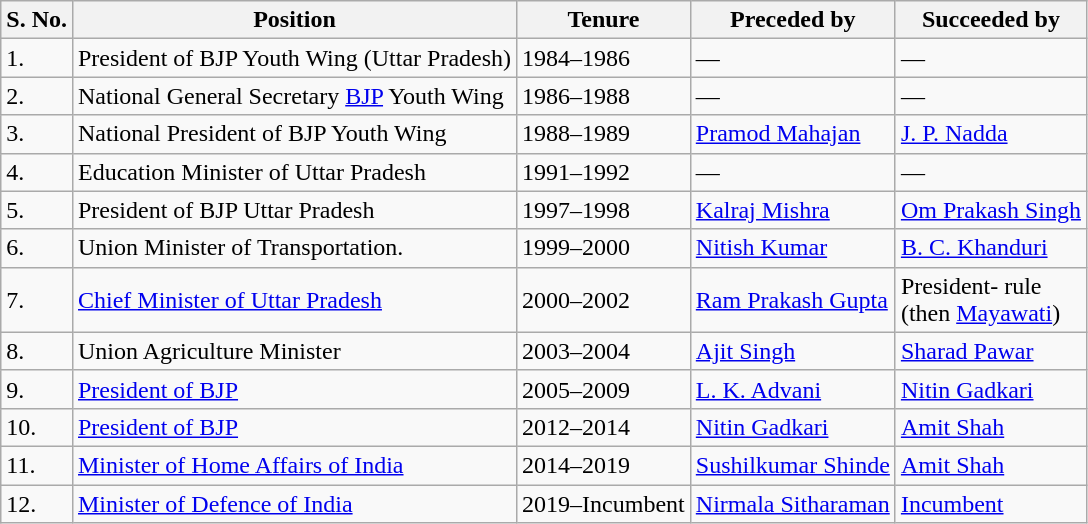<table class="wikitable">
<tr>
<th>S. No.</th>
<th>Position</th>
<th>Tenure</th>
<th>Preceded by</th>
<th>Succeeded by</th>
</tr>
<tr>
<td>1.</td>
<td>President of BJP Youth Wing (Uttar Pradesh)</td>
<td>1984–1986</td>
<td>—</td>
<td>—</td>
</tr>
<tr>
<td>2.</td>
<td>National General Secretary <a href='#'>BJP</a> Youth Wing</td>
<td>1986–1988</td>
<td>—</td>
<td>—</td>
</tr>
<tr>
<td>3.</td>
<td>National President of BJP Youth Wing</td>
<td>1988–1989</td>
<td><a href='#'>Pramod Mahajan</a></td>
<td><a href='#'>J. P. Nadda</a></td>
</tr>
<tr>
<td>4.</td>
<td>Education Minister of Uttar Pradesh</td>
<td>1991–1992</td>
<td>—</td>
<td>—</td>
</tr>
<tr>
<td>5.</td>
<td>President of BJP Uttar Pradesh</td>
<td>1997–1998</td>
<td><a href='#'>Kalraj Mishra</a></td>
<td><a href='#'>Om Prakash Singh</a></td>
</tr>
<tr>
<td>6.</td>
<td>Union Minister of Transportation.</td>
<td>1999–2000</td>
<td><a href='#'>Nitish Kumar</a></td>
<td><a href='#'>B. C. Khanduri</a></td>
</tr>
<tr>
<td>7.</td>
<td><a href='#'>Chief Minister of Uttar Pradesh</a></td>
<td>2000–2002</td>
<td><a href='#'>Ram Prakash Gupta</a></td>
<td>President- rule<br>(then <a href='#'>Mayawati</a>)</td>
</tr>
<tr>
<td>8.</td>
<td>Union Agriculture Minister</td>
<td>2003–2004</td>
<td><a href='#'>Ajit Singh</a></td>
<td><a href='#'>Sharad Pawar</a></td>
</tr>
<tr>
<td>9.</td>
<td><a href='#'>President of BJP</a></td>
<td>2005–2009</td>
<td><a href='#'>L. K. Advani</a></td>
<td><a href='#'>Nitin Gadkari</a></td>
</tr>
<tr>
<td>10.</td>
<td><a href='#'>President of BJP</a></td>
<td>2012–2014</td>
<td><a href='#'>Nitin Gadkari</a></td>
<td><a href='#'>Amit Shah</a></td>
</tr>
<tr>
<td>11.</td>
<td><a href='#'>Minister of Home Affairs of India</a></td>
<td>2014–2019</td>
<td><a href='#'>Sushilkumar Shinde</a></td>
<td><a href='#'>Amit Shah</a></td>
</tr>
<tr>
<td>12.</td>
<td><a href='#'>Minister of Defence of India</a></td>
<td>2019–Incumbent</td>
<td><a href='#'>Nirmala Sitharaman</a></td>
<td><a href='#'>Incumbent</a></td>
</tr>
</table>
